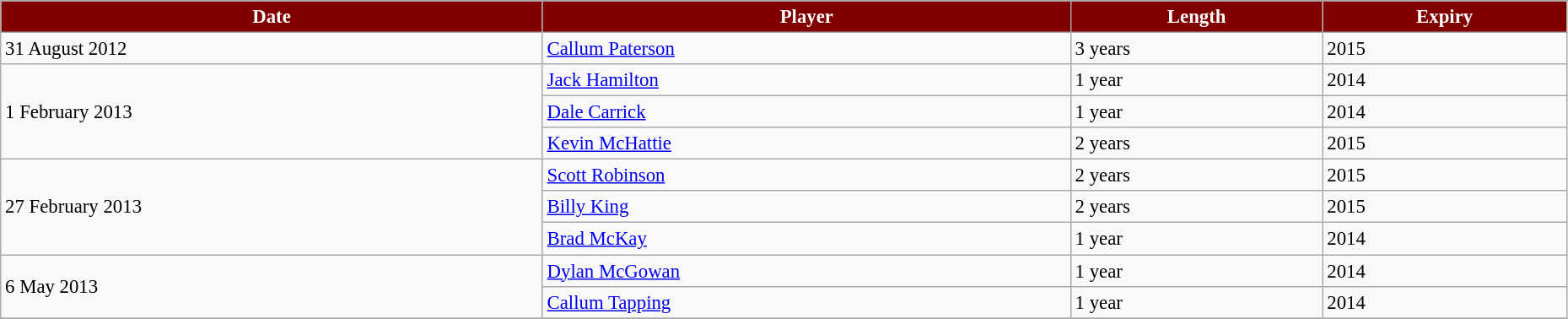<table class="wikitable" style="text-align:center; font-size:95%;width:98%; text-align:left">
<tr>
<th style="background:maroon; color:white;" scope="col">Date</th>
<th style="background:maroon; color:white;" scope="col">Player</th>
<th style="background:maroon; color:white;" scope="col">Length</th>
<th style="background:maroon; color:white;" scope="col">Expiry</th>
</tr>
<tr>
<td>31 August 2012</td>
<td> <a href='#'>Callum Paterson</a></td>
<td>3 years</td>
<td>2015</td>
</tr>
<tr>
<td rowspan=3>1 February 2013</td>
<td> <a href='#'>Jack Hamilton</a></td>
<td>1 year</td>
<td>2014</td>
</tr>
<tr>
<td> <a href='#'>Dale Carrick</a></td>
<td>1 year</td>
<td>2014</td>
</tr>
<tr>
<td> <a href='#'>Kevin McHattie</a></td>
<td>2 years</td>
<td>2015</td>
</tr>
<tr>
<td rowspan=3>27 February 2013</td>
<td> <a href='#'>Scott Robinson</a></td>
<td>2 years</td>
<td>2015</td>
</tr>
<tr>
<td> <a href='#'>Billy King</a></td>
<td>2 years</td>
<td>2015</td>
</tr>
<tr>
<td> <a href='#'>Brad McKay</a></td>
<td>1 year</td>
<td>2014</td>
</tr>
<tr>
<td rowspan=2>6 May 2013</td>
<td> <a href='#'>Dylan McGowan</a></td>
<td>1 year</td>
<td>2014</td>
</tr>
<tr>
<td> <a href='#'>Callum Tapping</a></td>
<td>1 year</td>
<td>2014</td>
</tr>
<tr>
</tr>
</table>
